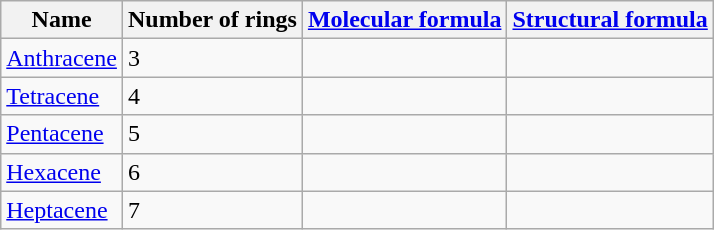<table class="wikitable">
<tr>
<th>Name</th>
<th>Number of rings</th>
<th><a href='#'>Molecular formula</a></th>
<th><a href='#'>Structural formula</a></th>
</tr>
<tr>
<td><a href='#'>Anthracene</a></td>
<td>3</td>
<td></td>
<td></td>
</tr>
<tr>
<td><a href='#'>Tetracene</a></td>
<td>4</td>
<td></td>
<td></td>
</tr>
<tr>
<td><a href='#'>Pentacene</a></td>
<td>5</td>
<td></td>
<td></td>
</tr>
<tr>
<td><a href='#'>Hexacene</a></td>
<td>6</td>
<td></td>
<td></td>
</tr>
<tr>
<td><a href='#'>Heptacene</a></td>
<td>7</td>
<td></td>
<td></td>
</tr>
</table>
